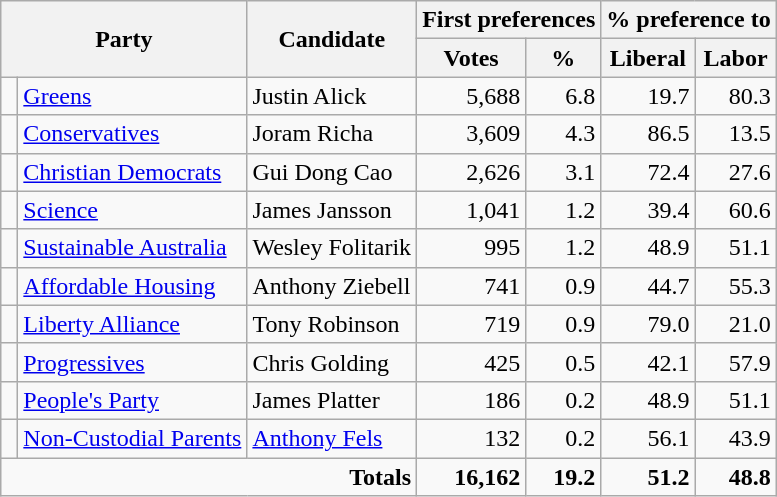<table class=wikitable style="text-align:right;">
<tr>
<th rowspan="2" colspan="2">Party</th>
<th rowspan="2">Candidate</th>
<th colspan="2">First preferences</th>
<th colspan="2">% preference to</th>
</tr>
<tr>
<th>Votes</th>
<th>%</th>
<th>Liberal</th>
<th>Labor</th>
</tr>
<tr>
<td width=3pt > </td>
<td style="text-align:left;"><a href='#'>Greens</a></td>
<td style="text-align:left;">Justin Alick</td>
<td>5,688</td>
<td>6.8</td>
<td>19.7</td>
<td>80.3</td>
</tr>
<tr>
<td width=3pt > </td>
<td style="text-align:left;"><a href='#'>Conservatives</a></td>
<td style="text-align:left;">Joram Richa</td>
<td>3,609</td>
<td>4.3</td>
<td>86.5</td>
<td>13.5</td>
</tr>
<tr>
<td width=3pt > </td>
<td style="text-align:left;"><a href='#'>Christian Democrats</a></td>
<td style="text-align:left;">Gui Dong Cao</td>
<td>2,626</td>
<td>3.1</td>
<td>72.4</td>
<td>27.6</td>
</tr>
<tr>
<td width=3pt > </td>
<td style="text-align:left;"><a href='#'>Science</a></td>
<td style="text-align:left;">James Jansson</td>
<td>1,041</td>
<td>1.2</td>
<td>39.4</td>
<td>60.6</td>
</tr>
<tr>
<td width=3pt > </td>
<td style="text-align:left;"><a href='#'>Sustainable Australia</a></td>
<td style="text-align:left;">Wesley Folitarik</td>
<td>995</td>
<td>1.2</td>
<td>48.9</td>
<td>51.1</td>
</tr>
<tr>
<td width=3pt > </td>
<td style="text-align:left;"><a href='#'>Affordable Housing</a></td>
<td style="text-align:left;">Anthony Ziebell</td>
<td>741</td>
<td>0.9</td>
<td>44.7</td>
<td>55.3</td>
</tr>
<tr>
<td width=3pt > </td>
<td style="text-align:left;"><a href='#'>Liberty Alliance</a></td>
<td style="text-align:left;">Tony Robinson</td>
<td>719</td>
<td>0.9</td>
<td>79.0</td>
<td>21.0</td>
</tr>
<tr>
<td width=3pt > </td>
<td style="text-align:left;"><a href='#'>Progressives</a></td>
<td style="text-align:left;">Chris Golding</td>
<td>425</td>
<td>0.5</td>
<td>42.1</td>
<td>57.9</td>
</tr>
<tr>
<td width=3pt > </td>
<td style="text-align:left;"><a href='#'>People's Party</a></td>
<td style="text-align:left;">James Platter</td>
<td>186</td>
<td>0.2</td>
<td>48.9</td>
<td>51.1</td>
</tr>
<tr>
<td width=3pt > </td>
<td style="text-align:left;"><a href='#'>Non-Custodial Parents</a></td>
<td style="text-align:left;"><a href='#'>Anthony Fels</a></td>
<td>132</td>
<td>0.2</td>
<td>56.1</td>
<td>43.9</td>
</tr>
<tr>
<td colspan="3"><strong>Totals</strong></td>
<td><strong>16,162</strong></td>
<td><strong>19.2</strong></td>
<td><strong>51.2</strong></td>
<td><strong>48.8</strong></td>
</tr>
</table>
